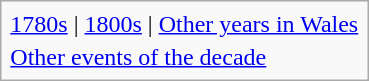<table class="infobox" id="toc">
<tr>
<td align="left"><a href='#'>1780s</a> | <a href='#'>1800s</a> | <a href='#'>Other years in Wales</a></td>
</tr>
<tr>
<td><a href='#'>Other events of the decade</a></td>
</tr>
</table>
